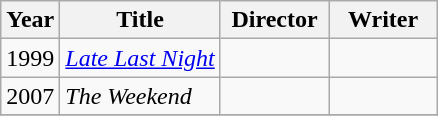<table class="wikitable">
<tr>
<th>Year</th>
<th>Title</th>
<th width=65>Director</th>
<th width=65>Writer</th>
</tr>
<tr>
<td>1999</td>
<td><em><a href='#'>Late Last Night</a></em></td>
<td></td>
<td></td>
</tr>
<tr>
<td>2007</td>
<td><em>The Weekend</em></td>
<td></td>
<td></td>
</tr>
<tr>
</tr>
</table>
